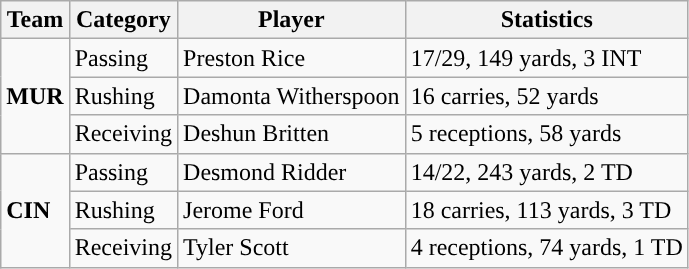<table class="wikitable" style="float: left;">
<tr>
<th>Team</th>
<th>Category</th>
<th>Player</th>
<th>Statistics</th>
</tr>
<tr>
<td rowspan=3><strong>MUR</strong></td>
<td>Passing</td>
<td>Preston Rice</td>
<td>17/29, 149 yards, 3 INT</td>
</tr>
<tr>
<td>Rushing</td>
<td>Damonta Witherspoon</td>
<td>16 carries, 52 yards</td>
</tr>
<tr>
<td>Receiving</td>
<td>Deshun Britten</td>
<td>5 receptions, 58 yards</td>
</tr>
<tr>
<td rowspan=3><strong>CIN</strong></td>
<td>Passing</td>
<td>Desmond Ridder</td>
<td>14/22, 243 yards, 2 TD</td>
</tr>
<tr>
<td>Rushing</td>
<td>Jerome Ford</td>
<td>18 carries, 113 yards, 3 TD</td>
</tr>
<tr>
<td>Receiving</td>
<td>Tyler Scott</td>
<td>4 receptions, 74 yards, 1 TD</td>
</tr>
</table>
